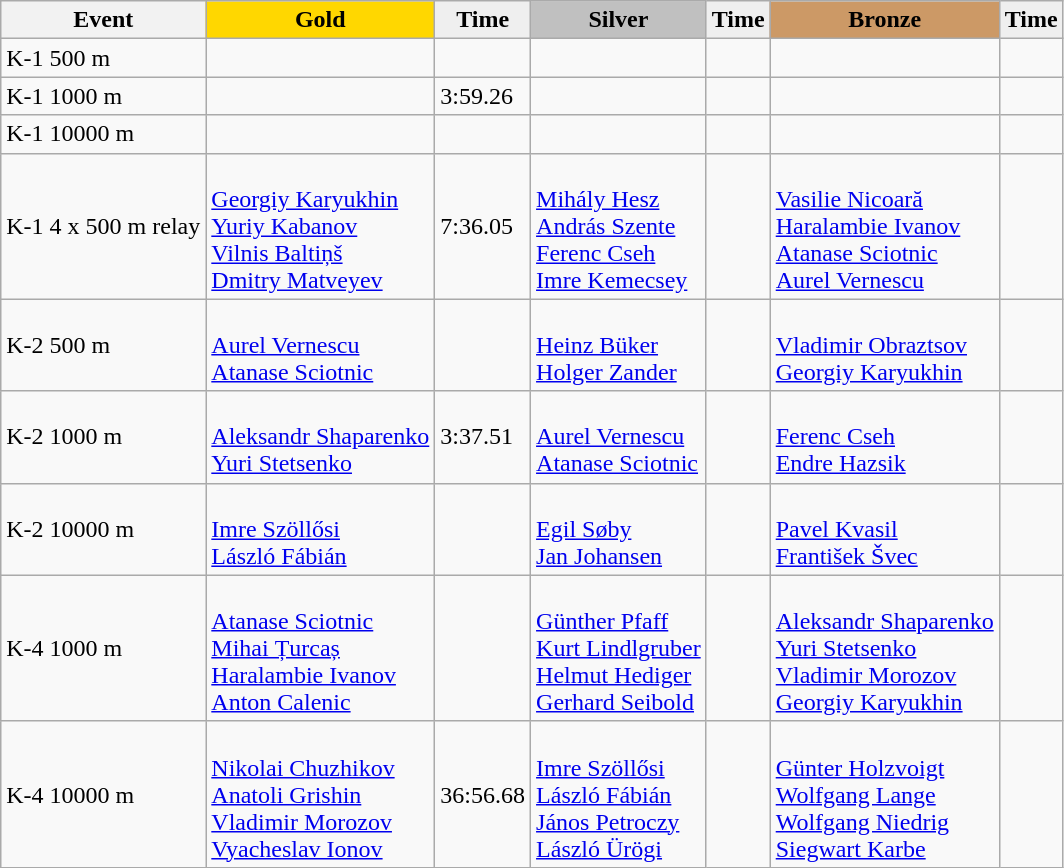<table class="wikitable">
<tr>
<th>Event</th>
<td align=center bgcolor="gold"><strong>Gold</strong></td>
<td align=center bgcolor="EFEFEF"><strong>Time</strong></td>
<td align=center bgcolor="silver"><strong>Silver</strong></td>
<td align=center bgcolor="EFEFEF"><strong>Time</strong></td>
<td align=center bgcolor="CC9966"><strong>Bronze</strong></td>
<td align=center bgcolor="EFEFEF"><strong>Time</strong></td>
</tr>
<tr>
<td>K-1 500 m</td>
<td></td>
<td></td>
<td></td>
<td></td>
<td></td>
<td></td>
</tr>
<tr>
<td>K-1 1000 m</td>
<td></td>
<td>3:59.26</td>
<td></td>
<td></td>
<td></td>
<td></td>
</tr>
<tr>
<td>K-1 10000 m</td>
<td></td>
<td></td>
<td></td>
<td></td>
<td></td>
<td></td>
</tr>
<tr>
<td>K-1 4 x 500 m relay</td>
<td><br><a href='#'>Georgiy Karyukhin</a><br><a href='#'>Yuriy Kabanov</a><br><a href='#'>Vilnis Baltiņš</a><br><a href='#'>Dmitry Matveyev</a></td>
<td>7:36.05</td>
<td><br><a href='#'>Mihály Hesz</a><br><a href='#'>András Szente</a><br><a href='#'>Ferenc Cseh</a><br><a href='#'>Imre Kemecsey</a></td>
<td></td>
<td><br><a href='#'>Vasilie Nicoară</a><br><a href='#'>Haralambie Ivanov</a><br><a href='#'>Atanase Sciotnic</a><br><a href='#'>Aurel Vernescu</a></td>
<td></td>
</tr>
<tr>
<td>K-2 500 m</td>
<td><br><a href='#'>Aurel Vernescu</a><br><a href='#'>Atanase Sciotnic</a></td>
<td></td>
<td><br><a href='#'>Heinz Büker</a><br><a href='#'>Holger Zander</a></td>
<td></td>
<td><br><a href='#'>Vladimir Obraztsov</a><br><a href='#'>Georgiy Karyukhin</a></td>
<td></td>
</tr>
<tr>
<td>K-2 1000 m</td>
<td><br><a href='#'>Aleksandr Shaparenko</a><br><a href='#'>Yuri Stetsenko</a></td>
<td>3:37.51</td>
<td><br><a href='#'>Aurel Vernescu</a><br><a href='#'>Atanase Sciotnic</a></td>
<td></td>
<td><br><a href='#'>Ferenc Cseh</a><br><a href='#'>Endre Hazsik</a></td>
<td></td>
</tr>
<tr>
<td>K-2 10000 m</td>
<td><br><a href='#'>Imre Szöllősi</a><br><a href='#'>László Fábián</a></td>
<td></td>
<td><br><a href='#'>Egil Søby</a><br><a href='#'>Jan Johansen</a></td>
<td></td>
<td><br><a href='#'>Pavel Kvasil</a><br><a href='#'>František Švec</a></td>
<td></td>
</tr>
<tr>
<td>K-4 1000 m</td>
<td><br><a href='#'>Atanase Sciotnic</a><br><a href='#'>Mihai Țurcaș</a><br><a href='#'>Haralambie Ivanov</a><br><a href='#'>Anton Calenic</a></td>
<td></td>
<td><br><a href='#'>Günther Pfaff</a><br><a href='#'>Kurt Lindlgruber</a><br><a href='#'>Helmut Hediger</a><br><a href='#'>Gerhard Seibold</a></td>
<td></td>
<td><br><a href='#'>Aleksandr Shaparenko</a><br><a href='#'>Yuri Stetsenko</a><br><a href='#'>Vladimir Morozov</a><br><a href='#'>Georgiy Karyukhin</a></td>
<td></td>
</tr>
<tr>
<td>K-4 10000 m</td>
<td><br><a href='#'>Nikolai Chuzhikov</a><br><a href='#'>Anatoli Grishin</a><br><a href='#'>Vladimir Morozov</a><br><a href='#'>Vyacheslav Ionov</a></td>
<td>36:56.68</td>
<td><br><a href='#'>Imre Szöllősi</a><br><a href='#'>László Fábián</a><br><a href='#'>János Petroczy</a><br><a href='#'>László Ürögi</a></td>
<td></td>
<td><br><a href='#'>Günter Holzvoigt</a><br><a href='#'>Wolfgang Lange</a><br><a href='#'>Wolfgang Niedrig</a><br><a href='#'>Siegwart Karbe</a></td>
<td></td>
</tr>
</table>
